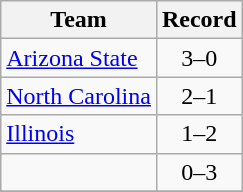<table class="wikitable" style="text-align:center">
<tr>
<th>Team</th>
<th>Record</th>
</tr>
<tr>
<td align=left><a href='#'>Arizona State</a></td>
<td>3–0</td>
</tr>
<tr>
<td align=left><a href='#'>North Carolina</a></td>
<td>2–1</td>
</tr>
<tr>
<td align=left><a href='#'>Illinois</a></td>
<td>1–2</td>
</tr>
<tr>
<td align=left></td>
<td>0–3</td>
</tr>
<tr>
</tr>
</table>
